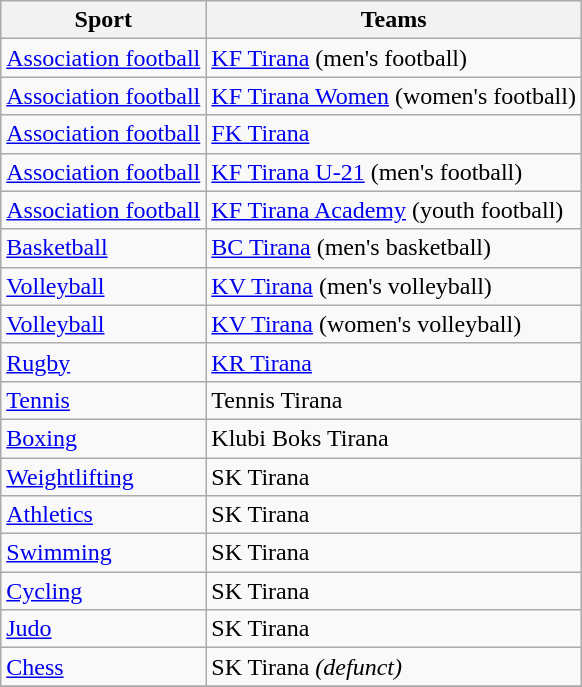<table class="wikitable">
<tr>
<th>Sport</th>
<th>Teams</th>
</tr>
<tr>
<td><a href='#'>Association football</a></td>
<td><a href='#'>KF Tirana</a> (men's football)</td>
</tr>
<tr>
<td><a href='#'>Association football</a></td>
<td><a href='#'>KF Tirana Women</a> (women's football)</td>
</tr>
<tr>
<td><a href='#'>Association football</a></td>
<td><a href='#'>FK Tirana</a></td>
</tr>
<tr>
<td><a href='#'>Association football</a></td>
<td><a href='#'>KF Tirana U-21</a> (men's football)</td>
</tr>
<tr>
<td><a href='#'>Association football</a></td>
<td><a href='#'>KF Tirana Academy</a> (youth football)</td>
</tr>
<tr>
<td><a href='#'>Basketball</a></td>
<td><a href='#'>BC Tirana</a> (men's basketball)</td>
</tr>
<tr>
<td><a href='#'>Volleyball</a></td>
<td><a href='#'>KV Tirana</a> (men's volleyball)</td>
</tr>
<tr>
<td><a href='#'>Volleyball</a></td>
<td><a href='#'>KV Tirana</a> (women's volleyball)</td>
</tr>
<tr>
<td><a href='#'>Rugby</a></td>
<td><a href='#'>KR Tirana</a></td>
</tr>
<tr>
<td><a href='#'>Tennis</a></td>
<td>Tennis Tirana</td>
</tr>
<tr>
<td><a href='#'>Boxing</a></td>
<td>Klubi Boks Tirana</td>
</tr>
<tr>
<td><a href='#'>Weightlifting</a></td>
<td>SK Tirana</td>
</tr>
<tr>
<td><a href='#'>Athletics</a></td>
<td>SK Tirana</td>
</tr>
<tr>
<td><a href='#'>Swimming</a></td>
<td>SK Tirana</td>
</tr>
<tr>
<td><a href='#'>Cycling</a></td>
<td>SK Tirana</td>
</tr>
<tr>
<td><a href='#'>Judo</a></td>
<td>SK Tirana</td>
</tr>
<tr>
<td><a href='#'>Chess</a></td>
<td>SK Tirana <em>(defunct)</em></td>
</tr>
<tr>
</tr>
</table>
